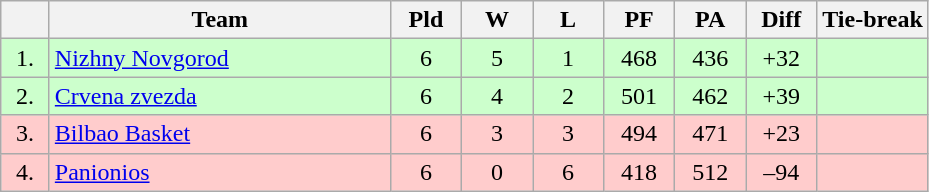<table class="wikitable" style="text-align:center">
<tr>
<th width=25></th>
<th width=220>Team</th>
<th width=40>Pld</th>
<th width=40>W</th>
<th width=40>L</th>
<th width=40>PF</th>
<th width=40>PA</th>
<th width=40>Diff</th>
<th>Tie-break</th>
</tr>
<tr style="background:#ccffcc;">
<td>1.</td>
<td align=left> <a href='#'>Nizhny Novgorod</a></td>
<td>6</td>
<td>5</td>
<td>1</td>
<td>468</td>
<td>436</td>
<td>+32</td>
<td></td>
</tr>
<tr style="background:#ccffcc;">
<td>2.</td>
<td align=left> <a href='#'>Crvena zvezda</a></td>
<td>6</td>
<td>4</td>
<td>2</td>
<td>501</td>
<td>462</td>
<td>+39</td>
<td></td>
</tr>
<tr style="background:#ffcccc;">
<td>3.</td>
<td align=left> <a href='#'>Bilbao Basket</a></td>
<td>6</td>
<td>3</td>
<td>3</td>
<td>494</td>
<td>471</td>
<td>+23</td>
<td></td>
</tr>
<tr style="background:#ffcccc;">
<td>4.</td>
<td align=left> <a href='#'>Panionios</a></td>
<td>6</td>
<td>0</td>
<td>6</td>
<td>418</td>
<td>512</td>
<td>–94</td>
<td></td>
</tr>
</table>
